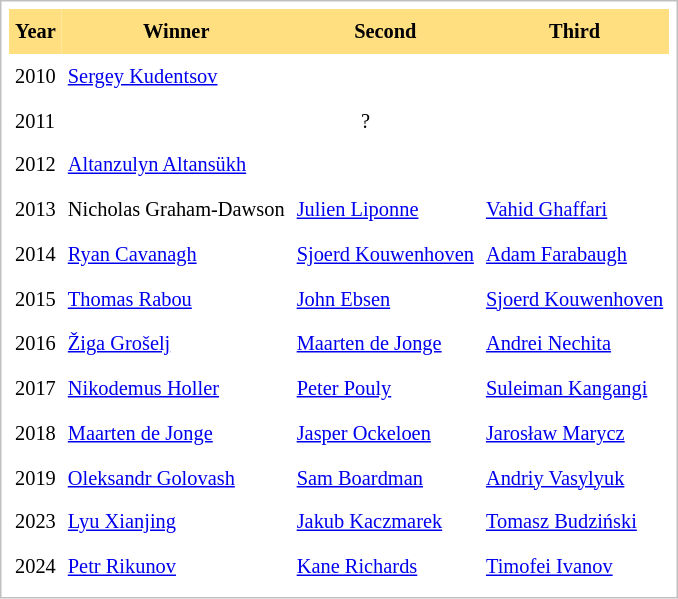<table cellpadding="4" cellspacing="0"  style="border: 1px solid silver; color: black; margin: 0 0 0.5em 0; background-color: white; padding: 5px; text-align: left; font-size:85%; vertical-align: top; line-height:1.6em;">
<tr>
<th scope=col; align="center" bgcolor="FFDF80">Year</th>
<th scope=col; align="center" bgcolor="FFDF80">Winner</th>
<th scope=col; align="center" bgcolor="FFDF80">Second</th>
<th scope=col; align="center" bgcolor="FFDF80">Third</th>
</tr>
<tr>
<td>2010</td>
<td> <a href='#'>Sergey Kudentsov</a></td>
<td></td>
<td></td>
</tr>
<tr>
<td>2011</td>
<td colspan=3 align=center>?</td>
</tr>
<tr>
<td>2012</td>
<td> <a href='#'>Altanzulyn Altansükh</a></td>
<td></td>
<td></td>
</tr>
<tr>
<td>2013</td>
<td> Nicholas Graham-Dawson</td>
<td> <a href='#'>Julien Liponne</a></td>
<td> <a href='#'>Vahid Ghaffari</a></td>
</tr>
<tr>
<td>2014</td>
<td> <a href='#'>Ryan Cavanagh</a></td>
<td> <a href='#'>Sjoerd Kouwenhoven</a></td>
<td> <a href='#'>Adam Farabaugh</a></td>
</tr>
<tr>
<td>2015</td>
<td> <a href='#'>Thomas Rabou</a></td>
<td> <a href='#'>John Ebsen</a></td>
<td> <a href='#'>Sjoerd Kouwenhoven</a></td>
</tr>
<tr>
<td>2016</td>
<td> <a href='#'>Žiga Grošelj</a></td>
<td> <a href='#'>Maarten de Jonge</a></td>
<td> <a href='#'>Andrei Nechita</a></td>
</tr>
<tr>
<td>2017</td>
<td> <a href='#'>Nikodemus Holler</a></td>
<td> <a href='#'>Peter Pouly</a></td>
<td> <a href='#'>Suleiman Kangangi</a></td>
</tr>
<tr>
<td>2018</td>
<td> <a href='#'>Maarten de Jonge</a></td>
<td> <a href='#'>Jasper Ockeloen</a></td>
<td> <a href='#'>Jarosław Marycz</a></td>
</tr>
<tr>
<td>2019</td>
<td> <a href='#'>Oleksandr Golovash</a></td>
<td> <a href='#'>Sam Boardman</a></td>
<td> <a href='#'>Andriy Vasylyuk</a></td>
</tr>
<tr>
<td>2023</td>
<td> <a href='#'>Lyu Xianjing</a></td>
<td> <a href='#'>Jakub Kaczmarek</a></td>
<td> <a href='#'>Tomasz Budziński</a></td>
</tr>
<tr>
<td>2024</td>
<td> <a href='#'>Petr Rikunov</a></td>
<td> <a href='#'>Kane Richards</a></td>
<td> <a href='#'>Timofei Ivanov</a></td>
</tr>
</table>
